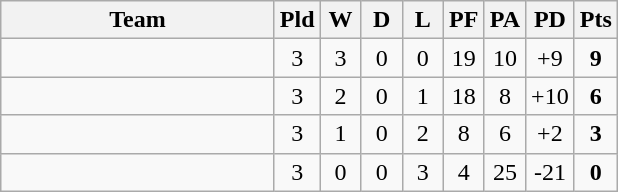<table class="wikitable" style="text-align:center;">
<tr>
<th width=175>Team</th>
<th width=20 abbr="Played">Pld</th>
<th width=20 abbr="Won">W</th>
<th width=20 abbr="Drawn">D</th>
<th width=20 abbr="Lost">L</th>
<th width=20 abbr="Points for">PF</th>
<th width=20 abbr="Points against">PA</th>
<th width=25 abbr="Points difference">PD</th>
<th width=20 abbr="Points">Pts</th>
</tr>
<tr>
<td align=left></td>
<td>3</td>
<td>3</td>
<td>0</td>
<td>0</td>
<td>19</td>
<td>10</td>
<td>+9</td>
<td><strong>9</strong></td>
</tr>
<tr>
<td align=left></td>
<td>3</td>
<td>2</td>
<td>0</td>
<td>1</td>
<td>18</td>
<td>8</td>
<td>+10</td>
<td><strong>6</strong></td>
</tr>
<tr>
<td align=left></td>
<td>3</td>
<td>1</td>
<td>0</td>
<td>2</td>
<td>8</td>
<td>6</td>
<td>+2</td>
<td><strong>3</strong></td>
</tr>
<tr>
<td align=left></td>
<td>3</td>
<td>0</td>
<td>0</td>
<td>3</td>
<td>4</td>
<td>25</td>
<td>-21</td>
<td><strong>0</strong></td>
</tr>
</table>
